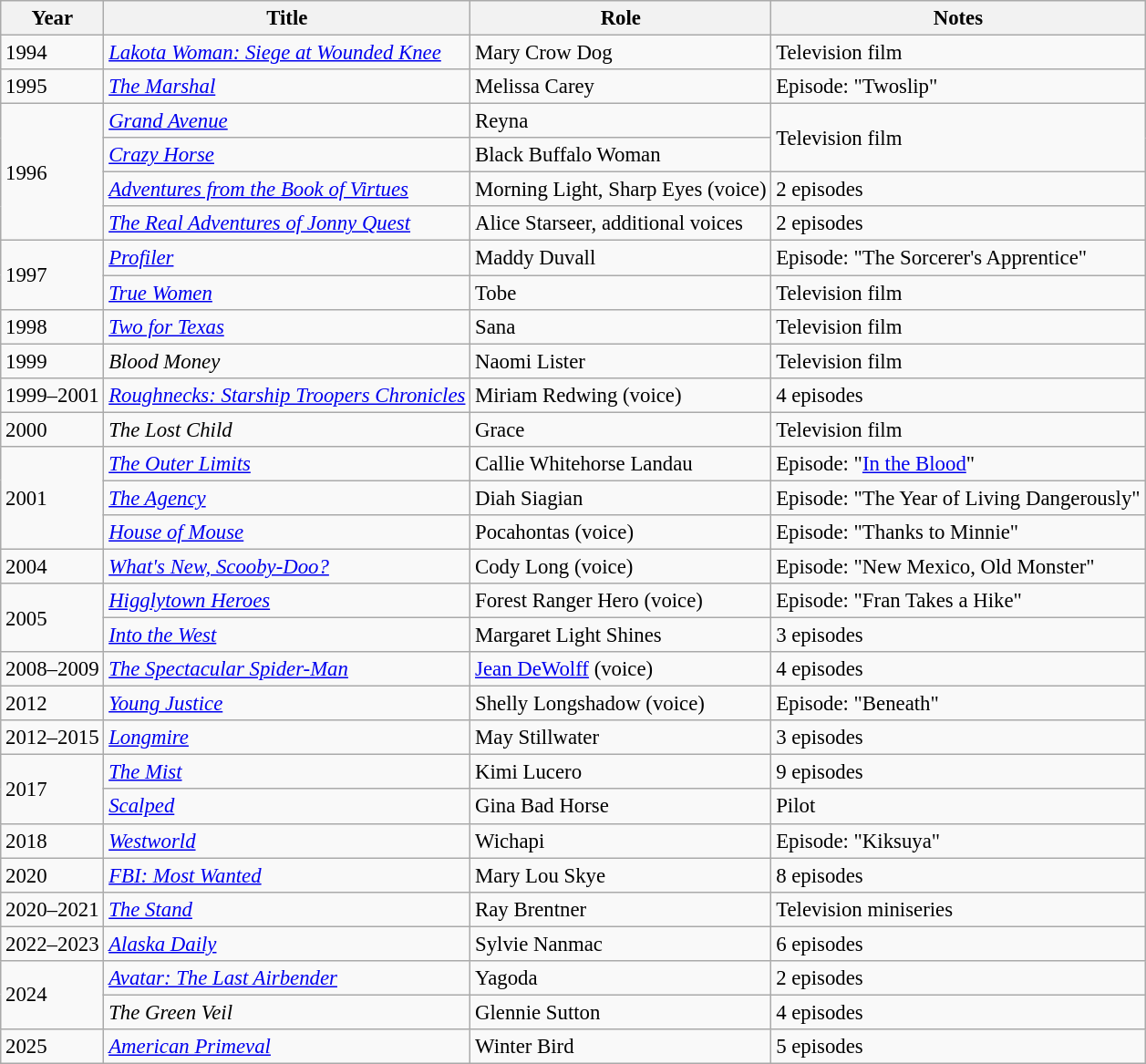<table class="wikitable" style="font-size:95%;">
<tr>
<th>Year</th>
<th>Title</th>
<th>Role</th>
<th>Notes</th>
</tr>
<tr>
<td>1994</td>
<td><em><a href='#'>Lakota Woman: Siege at Wounded Knee</a></em></td>
<td>Mary Crow Dog</td>
<td>Television film</td>
</tr>
<tr>
<td>1995</td>
<td><em><a href='#'>The Marshal</a></em></td>
<td>Melissa Carey</td>
<td>Episode: "Twoslip"</td>
</tr>
<tr>
<td rowspan="4">1996</td>
<td><em><a href='#'>Grand Avenue</a></em></td>
<td>Reyna</td>
<td rowspan="2">Television film</td>
</tr>
<tr>
<td><em><a href='#'>Crazy Horse</a></em></td>
<td>Black Buffalo Woman</td>
</tr>
<tr>
<td><em><a href='#'>Adventures from the Book of Virtues</a></em></td>
<td>Morning Light, Sharp Eyes (voice)</td>
<td>2 episodes</td>
</tr>
<tr>
<td><em><a href='#'>The Real Adventures of Jonny Quest</a></em></td>
<td>Alice Starseer, additional voices</td>
<td>2 episodes</td>
</tr>
<tr>
<td rowspan="2">1997</td>
<td><em><a href='#'>Profiler</a></em></td>
<td>Maddy Duvall</td>
<td>Episode: "The Sorcerer's Apprentice"</td>
</tr>
<tr>
<td><em><a href='#'>True Women</a></em></td>
<td>Tobe</td>
<td>Television film</td>
</tr>
<tr>
<td>1998</td>
<td><em><a href='#'>Two for Texas</a></em></td>
<td>Sana</td>
<td>Television film</td>
</tr>
<tr>
<td>1999</td>
<td><em>Blood Money</em></td>
<td>Naomi Lister</td>
<td>Television film</td>
</tr>
<tr>
<td>1999–2001</td>
<td><em><a href='#'>Roughnecks: Starship Troopers Chronicles</a></em></td>
<td>Miriam Redwing (voice)</td>
<td>4 episodes</td>
</tr>
<tr>
<td>2000</td>
<td><em>The Lost Child</em></td>
<td>Grace</td>
<td>Television film</td>
</tr>
<tr>
<td rowspan="3">2001</td>
<td><em><a href='#'>The Outer Limits</a></em></td>
<td>Callie Whitehorse Landau</td>
<td>Episode: "<a href='#'>In the Blood</a>"</td>
</tr>
<tr>
<td><em><a href='#'>The Agency</a></em></td>
<td>Diah Siagian</td>
<td>Episode: "The Year of Living Dangerously"</td>
</tr>
<tr>
<td><em><a href='#'>House of Mouse</a></em></td>
<td>Pocahontas (voice)</td>
<td>Episode: "Thanks to Minnie"</td>
</tr>
<tr>
<td>2004</td>
<td><em><a href='#'>What's New, Scooby-Doo?</a></em></td>
<td>Cody Long (voice)</td>
<td>Episode: "New Mexico, Old Monster"</td>
</tr>
<tr>
<td rowspan="2">2005</td>
<td><em><a href='#'>Higglytown Heroes</a></em></td>
<td>Forest Ranger Hero (voice)</td>
<td>Episode: "Fran Takes a Hike"</td>
</tr>
<tr>
<td><em><a href='#'>Into the West</a></em></td>
<td>Margaret Light Shines</td>
<td>3 episodes</td>
</tr>
<tr>
<td>2008–2009</td>
<td><em><a href='#'>The Spectacular Spider-Man</a></em></td>
<td><a href='#'>Jean DeWolff</a> (voice)</td>
<td>4 episodes</td>
</tr>
<tr>
<td>2012</td>
<td><em><a href='#'>Young Justice</a></em></td>
<td>Shelly Longshadow (voice)</td>
<td>Episode: "Beneath"</td>
</tr>
<tr>
<td>2012–2015</td>
<td><em><a href='#'>Longmire</a></em></td>
<td>May Stillwater</td>
<td>3 episodes</td>
</tr>
<tr>
<td rowspan="2">2017</td>
<td><em><a href='#'>The Mist</a></em></td>
<td>Kimi Lucero</td>
<td>9 episodes</td>
</tr>
<tr>
<td><a href='#'><em>Scalped</em></a></td>
<td>Gina Bad Horse</td>
<td>Pilot</td>
</tr>
<tr>
<td>2018</td>
<td><em><a href='#'>Westworld</a></em></td>
<td>Wichapi</td>
<td>Episode: "Kiksuya"</td>
</tr>
<tr>
<td>2020</td>
<td><em><a href='#'>FBI: Most Wanted</a></em></td>
<td>Mary Lou Skye</td>
<td>8 episodes</td>
</tr>
<tr>
<td>2020–2021</td>
<td><em><a href='#'>The Stand</a></em></td>
<td>Ray Brentner</td>
<td>Television miniseries</td>
</tr>
<tr>
<td>2022–2023</td>
<td><em><a href='#'>Alaska Daily</a></em></td>
<td>Sylvie Nanmac</td>
<td>6 episodes</td>
</tr>
<tr>
<td rowspan="2">2024</td>
<td><em><a href='#'>Avatar: The Last Airbender</a></em></td>
<td>Yagoda</td>
<td>2 episodes</td>
</tr>
<tr>
<td><em>The Green Veil</em></td>
<td>Glennie Sutton</td>
<td>4 episodes</td>
</tr>
<tr>
<td>2025</td>
<td><em><a href='#'>American Primeval</a></em></td>
<td>Winter Bird</td>
<td>5 episodes</td>
</tr>
</table>
